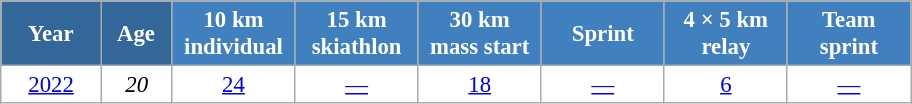<table class="wikitable" style="font-size:95%; text-align:center; border:gray solid 1px; background:#fff;">
<tr>
<th style="background:#369; color:white; width:60px;"> Year </th>
<th style="background:#369; color:white; width:40px;"> Age </th>
<th style="background-color:#4180be; color:white; width:75px;"> 10 km <br> individual </th>
<th style="background-color:#4180be; color:white; width:75px;"> 15 km <br> skiathlon </th>
<th style="background-color:#4180be; color:white; width:75px;"> 30 km <br> mass start </th>
<th style="background-color:#4180be; color:white; width:75px;"> Sprint </th>
<th style="background-color:#4180be; color:white; width:75px;"> 4 × 5 km <br> relay </th>
<th style="background-color:#4180be; color:white; width:75px;"> Team <br> sprint </th>
</tr>
<tr>
<td><a href='#'>2022</a></td>
<td><em>20</em></td>
<td><a href='#'>24</a></td>
<td><a href='#'>—</a></td>
<td><a href='#'>18</a></td>
<td><a href='#'>—</a></td>
<td><a href='#'>6</a></td>
<td><a href='#'>—</a></td>
</tr>
</table>
